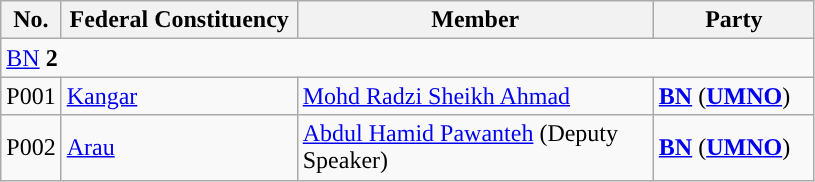<table class="wikitable sortable">
<tr>
<th style="width:30px;">No.</th>
<th style="width:150px;">Federal Constituency</th>
<th style="width:230px;">Member</th>
<th style="width:100px;">Party</th>
</tr>
<tr>
<td colspan="4"><a href='#'>BN</a> <strong>2</strong></td>
</tr>
<tr>
<td>P001</td>
<td><a href='#'>Kangar</a></td>
<td><a href='#'>Mohd Radzi Sheikh Ahmad</a></td>
<td><strong><a href='#'>BN</a></strong> (<strong><a href='#'>UMNO</a></strong>)</td>
</tr>
<tr>
<td>P002</td>
<td><a href='#'>Arau</a></td>
<td><a href='#'>Abdul Hamid Pawanteh</a> (Deputy Speaker)</td>
<td><strong><a href='#'>BN</a></strong> (<strong><a href='#'>UMNO</a></strong>)</td>
</tr>
</table>
